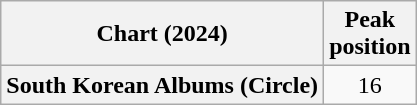<table class="wikitable plainrowheaders" style="text-align:center">
<tr>
<th scope="col">Chart (2024)</th>
<th scope="col">Peak<br>position</th>
</tr>
<tr>
<th scope="row">South Korean Albums (Circle)</th>
<td>16</td>
</tr>
</table>
